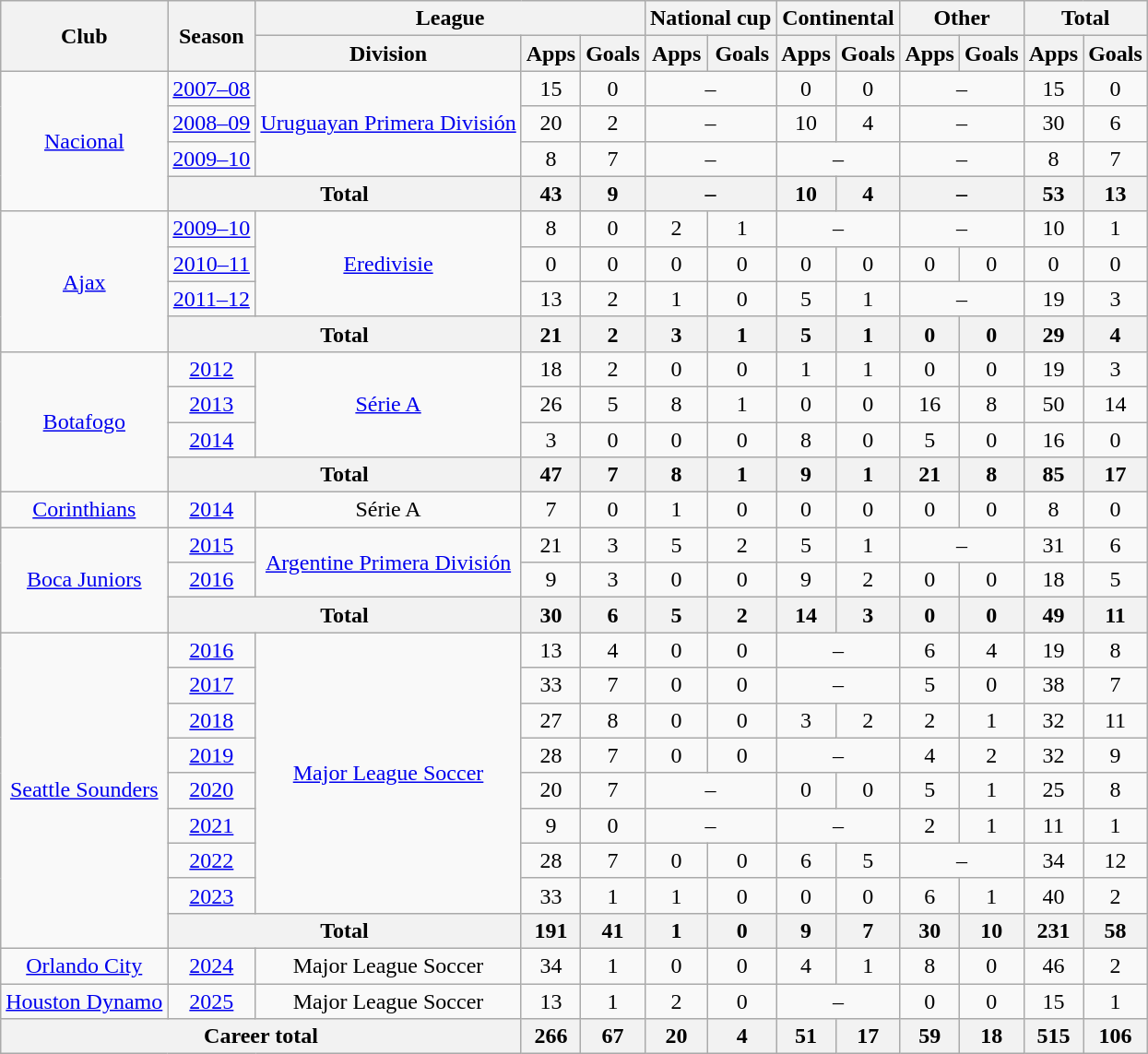<table class="wikitable" style="text-align:center">
<tr>
<th rowspan="2">Club</th>
<th rowspan="2">Season</th>
<th colspan="3">League</th>
<th colspan="2">National cup</th>
<th colspan="2">Continental</th>
<th colspan="2">Other</th>
<th colspan="2">Total</th>
</tr>
<tr>
<th>Division</th>
<th>Apps</th>
<th>Goals</th>
<th>Apps</th>
<th>Goals</th>
<th>Apps</th>
<th>Goals</th>
<th>Apps</th>
<th>Goals</th>
<th>Apps</th>
<th>Goals</th>
</tr>
<tr>
<td rowspan="4"><a href='#'>Nacional</a></td>
<td><a href='#'>2007–08</a></td>
<td rowspan="3"><a href='#'>Uruguayan Primera División</a></td>
<td>15</td>
<td>0</td>
<td colspan="2">–</td>
<td>0</td>
<td>0</td>
<td colspan="2">–</td>
<td>15</td>
<td>0</td>
</tr>
<tr>
<td><a href='#'>2008–09</a></td>
<td>20</td>
<td>2</td>
<td colspan="2">–</td>
<td>10</td>
<td>4</td>
<td colspan="2">–</td>
<td>30</td>
<td>6</td>
</tr>
<tr>
<td><a href='#'>2009–10</a></td>
<td>8</td>
<td>7</td>
<td colspan="2">–</td>
<td colspan="2">–</td>
<td colspan="2">–</td>
<td>8</td>
<td>7</td>
</tr>
<tr>
<th colspan="2">Total</th>
<th>43</th>
<th>9</th>
<th colspan="2">–</th>
<th>10</th>
<th>4</th>
<th colspan="2">–</th>
<th>53</th>
<th>13</th>
</tr>
<tr>
<td rowspan="4"><a href='#'>Ajax</a></td>
<td><a href='#'>2009–10</a></td>
<td rowspan="3"><a href='#'>Eredivisie</a></td>
<td>8</td>
<td>0</td>
<td>2</td>
<td>1</td>
<td colspan="2">–</td>
<td colspan="2">–</td>
<td>10</td>
<td>1</td>
</tr>
<tr>
<td><a href='#'>2010–11</a></td>
<td>0</td>
<td>0</td>
<td>0</td>
<td>0</td>
<td>0</td>
<td>0</td>
<td>0</td>
<td>0</td>
<td>0</td>
<td>0</td>
</tr>
<tr>
<td><a href='#'>2011–12</a></td>
<td>13</td>
<td>2</td>
<td>1</td>
<td>0</td>
<td>5</td>
<td>1</td>
<td colspan="2">–</td>
<td>19</td>
<td>3</td>
</tr>
<tr>
<th colspan="2">Total</th>
<th>21</th>
<th>2</th>
<th>3</th>
<th>1</th>
<th>5</th>
<th>1</th>
<th>0</th>
<th>0</th>
<th>29</th>
<th>4</th>
</tr>
<tr>
<td rowspan="4"><a href='#'>Botafogo</a></td>
<td><a href='#'>2012</a></td>
<td rowspan="3"><a href='#'>Série A</a></td>
<td>18</td>
<td>2</td>
<td>0</td>
<td>0</td>
<td>1</td>
<td>1</td>
<td>0</td>
<td>0</td>
<td>19</td>
<td>3</td>
</tr>
<tr>
<td><a href='#'>2013</a></td>
<td>26</td>
<td>5</td>
<td>8</td>
<td>1</td>
<td>0</td>
<td>0</td>
<td>16</td>
<td>8</td>
<td>50</td>
<td>14</td>
</tr>
<tr>
<td><a href='#'>2014</a></td>
<td>3</td>
<td>0</td>
<td>0</td>
<td>0</td>
<td>8</td>
<td>0</td>
<td>5</td>
<td>0</td>
<td>16</td>
<td>0</td>
</tr>
<tr>
<th colspan="2">Total</th>
<th>47</th>
<th>7</th>
<th>8</th>
<th>1</th>
<th>9</th>
<th>1</th>
<th>21</th>
<th>8</th>
<th>85</th>
<th>17</th>
</tr>
<tr>
<td><a href='#'>Corinthians</a></td>
<td><a href='#'>2014</a></td>
<td>Série A</td>
<td>7</td>
<td>0</td>
<td>1</td>
<td>0</td>
<td>0</td>
<td>0</td>
<td>0</td>
<td>0</td>
<td>8</td>
<td>0</td>
</tr>
<tr>
<td rowspan="3"><a href='#'>Boca Juniors</a></td>
<td><a href='#'>2015</a></td>
<td rowspan="2"><a href='#'>Argentine Primera División</a></td>
<td>21</td>
<td>3</td>
<td>5</td>
<td>2</td>
<td>5</td>
<td>1</td>
<td colspan="2">–</td>
<td>31</td>
<td>6</td>
</tr>
<tr>
<td><a href='#'>2016</a></td>
<td>9</td>
<td>3</td>
<td>0</td>
<td>0</td>
<td>9</td>
<td>2</td>
<td>0</td>
<td>0</td>
<td>18</td>
<td>5</td>
</tr>
<tr>
<th colspan="2">Total</th>
<th>30</th>
<th>6</th>
<th>5</th>
<th>2</th>
<th>14</th>
<th>3</th>
<th>0</th>
<th>0</th>
<th>49</th>
<th>11</th>
</tr>
<tr>
<td rowspan="9"><a href='#'>Seattle Sounders</a></td>
<td><a href='#'>2016</a></td>
<td rowspan="8"><a href='#'>Major League Soccer</a></td>
<td>13</td>
<td>4</td>
<td>0</td>
<td>0</td>
<td colspan="2">–</td>
<td>6</td>
<td>4</td>
<td>19</td>
<td>8</td>
</tr>
<tr>
<td><a href='#'>2017</a></td>
<td>33</td>
<td>7</td>
<td>0</td>
<td>0</td>
<td colspan="2">–</td>
<td>5</td>
<td>0</td>
<td>38</td>
<td>7</td>
</tr>
<tr>
<td><a href='#'>2018</a></td>
<td>27</td>
<td>8</td>
<td>0</td>
<td>0</td>
<td>3</td>
<td>2</td>
<td>2</td>
<td>1</td>
<td>32</td>
<td>11</td>
</tr>
<tr>
<td><a href='#'>2019</a></td>
<td>28</td>
<td>7</td>
<td>0</td>
<td>0</td>
<td colspan="2">–</td>
<td>4</td>
<td>2</td>
<td>32</td>
<td>9</td>
</tr>
<tr>
<td><a href='#'>2020</a></td>
<td>20</td>
<td>7</td>
<td colspan="2">–</td>
<td>0</td>
<td>0</td>
<td>5</td>
<td>1</td>
<td>25</td>
<td>8</td>
</tr>
<tr>
<td><a href='#'>2021</a></td>
<td>9</td>
<td>0</td>
<td colspan="2">–</td>
<td colspan="2">–</td>
<td>2</td>
<td>1</td>
<td>11</td>
<td>1</td>
</tr>
<tr>
<td><a href='#'>2022</a></td>
<td>28</td>
<td>7</td>
<td>0</td>
<td>0</td>
<td>6</td>
<td>5</td>
<td colspan="2">–</td>
<td>34</td>
<td>12</td>
</tr>
<tr>
<td><a href='#'>2023</a></td>
<td>33</td>
<td>1</td>
<td>1</td>
<td>0</td>
<td>0</td>
<td>0</td>
<td>6</td>
<td>1</td>
<td>40</td>
<td>2</td>
</tr>
<tr>
<th colspan="2">Total</th>
<th>191</th>
<th>41</th>
<th>1</th>
<th>0</th>
<th>9</th>
<th>7</th>
<th>30</th>
<th>10</th>
<th>231</th>
<th>58</th>
</tr>
<tr>
<td><a href='#'>Orlando City</a></td>
<td><a href='#'>2024</a></td>
<td>Major League Soccer</td>
<td>34</td>
<td>1</td>
<td>0</td>
<td>0</td>
<td>4</td>
<td>1</td>
<td>8</td>
<td>0</td>
<td>46</td>
<td>2</td>
</tr>
<tr>
<td><a href='#'>Houston Dynamo</a></td>
<td><a href='#'>2025</a></td>
<td>Major League Soccer</td>
<td>13</td>
<td>1</td>
<td>2</td>
<td>0</td>
<td colspan="2">–</td>
<td>0</td>
<td>0</td>
<td>15</td>
<td>1</td>
</tr>
<tr>
<th colspan="3">Career total</th>
<th>266</th>
<th>67</th>
<th>20</th>
<th>4</th>
<th>51</th>
<th>17</th>
<th>59</th>
<th>18</th>
<th>515</th>
<th>106</th>
</tr>
</table>
